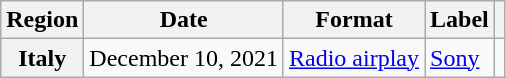<table class="wikitable plainrowheaders">
<tr>
<th scope="col">Region</th>
<th scope="col">Date</th>
<th scope="col">Format</th>
<th scope="col">Label</th>
<th scope="col"></th>
</tr>
<tr>
<th scope="row">Italy</th>
<td>December 10, 2021</td>
<td><a href='#'>Radio airplay</a></td>
<td><a href='#'>Sony</a></td>
<td></td>
</tr>
</table>
